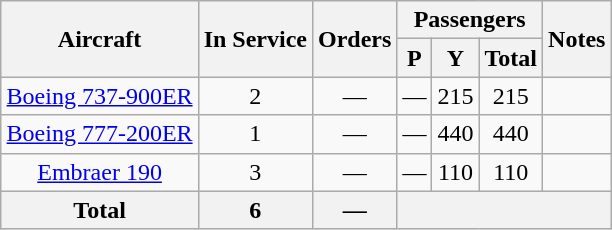<table class="wikitable" style="border-collapse:collapse;text-align:center;margin:1em auto;">
<tr>
<th rowspan="2">Aircraft</th>
<th rowspan="2">In Service</th>
<th rowspan="2">Orders</th>
<th colspan="3">Passengers</th>
<th rowspan="2">Notes</th>
</tr>
<tr>
<th><abbr>P</abbr></th>
<th><abbr>Y</abbr></th>
<th>Total</th>
</tr>
<tr>
<td><a href='#'>Boeing 737-900ER</a></td>
<td>2</td>
<td>—</td>
<td>—</td>
<td>215</td>
<td>215</td>
<td></td>
</tr>
<tr>
<td><a href='#'>Boeing 777-200ER</a></td>
<td>1</td>
<td>—</td>
<td>—</td>
<td>440</td>
<td>440</td>
<td></td>
</tr>
<tr>
<td><a href='#'>Embraer 190</a></td>
<td>3</td>
<td>—</td>
<td>—</td>
<td>110</td>
<td>110</td>
<td></td>
</tr>
<tr>
<th>Total</th>
<th>6</th>
<th>—</th>
<th colspan="4"></th>
</tr>
</table>
